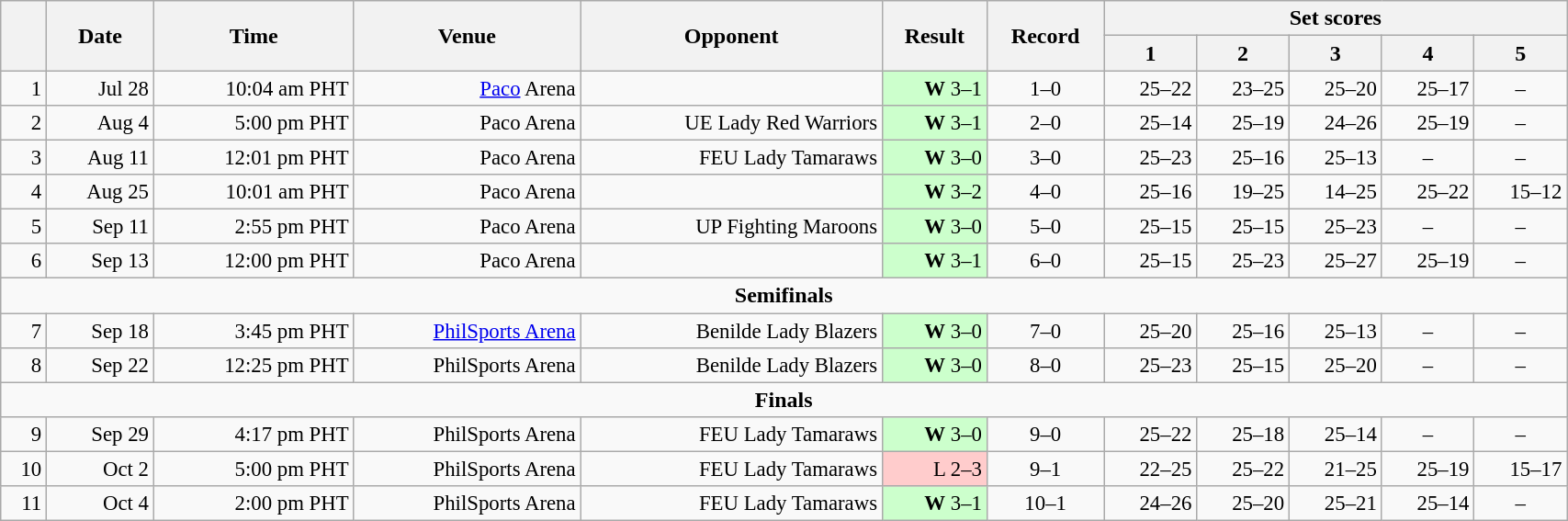<table class=wikitable width=90%>
<tr text-align:center>
<th rowspan=2></th>
<th rowspan=2>Date</th>
<th rowspan=2>Time</th>
<th rowspan=2>Venue</th>
<th rowspan=2>Opponent</th>
<th rowspan=2>Result</th>
<th rowspan=2>Record</th>
<th colspan=5>Set scores</th>
</tr>
<tr>
<th>1</th>
<th>2</th>
<th>3</th>
<th>4</th>
<th>5</th>
</tr>
<tr align=right style=font-size:95%>
<td>1</td>
<td>Jul 28</td>
<td>10:04 am PHT</td>
<td><a href='#'>Paco</a> Arena</td>
<td></td>
<td bgcolor=#ccffcc><strong>W</strong> 3–1</td>
<td align=center>1–0</td>
<td>25–22</td>
<td>23–25</td>
<td>25–20</td>
<td>25–17</td>
<td align=center>–</td>
</tr>
<tr align=right style=font-size:95%>
<td>2</td>
<td>Aug 4</td>
<td>5:00 pm PHT</td>
<td>Paco Arena</td>
<td>UE Lady Red Warriors</td>
<td bgcolor=#ccffcc><strong>W</strong> 3–1</td>
<td align=center>2–0</td>
<td>25–14</td>
<td>25–19</td>
<td>24–26</td>
<td>25–19</td>
<td align=center>–</td>
</tr>
<tr align=right style=font-size:95%>
<td>3</td>
<td>Aug 11</td>
<td>12:01 pm PHT</td>
<td>Paco Arena</td>
<td>FEU Lady Tamaraws</td>
<td bgcolor=#ccffcc><strong>W</strong> 3–0</td>
<td align=center>3–0</td>
<td>25–23</td>
<td>25–16</td>
<td>25–13</td>
<td align=center>–</td>
<td align=center>–</td>
</tr>
<tr align=right style=font-size:95%>
<td>4</td>
<td>Aug 25</td>
<td>10:01 am PHT</td>
<td>Paco Arena</td>
<td></td>
<td bgcolor=#ccffcc><strong>W</strong> 3–2</td>
<td align=center>4–0</td>
<td>25–16</td>
<td>19–25</td>
<td>14–25</td>
<td>25–22</td>
<td>15–12</td>
</tr>
<tr align=right style=font-size:95%>
<td>5</td>
<td>Sep 11</td>
<td>2:55 pm PHT</td>
<td>Paco Arena</td>
<td>UP Fighting Maroons</td>
<td bgcolor=#ccffcc><strong>W</strong> 3–0</td>
<td align=center>5–0</td>
<td>25–15</td>
<td>25–15</td>
<td>25–23</td>
<td align=center>–</td>
<td align=center>–</td>
</tr>
<tr align=right style=font-size:95%>
<td>6</td>
<td>Sep 13</td>
<td>12:00 pm PHT</td>
<td>Paco Arena</td>
<td></td>
<td bgcolor=#ccffcc><strong>W</strong> 3–1</td>
<td align=center>6–0</td>
<td>25–15</td>
<td>25–23</td>
<td>25–27</td>
<td>25–19</td>
<td align=center>–</td>
</tr>
<tr align=center>
<td colspan=12><strong>Semifinals</strong></td>
</tr>
<tr align=right style=font-size:95%>
<td>7</td>
<td>Sep 18</td>
<td>3:45 pm PHT</td>
<td><a href='#'>PhilSports Arena</a></td>
<td>Benilde Lady Blazers</td>
<td bgcolor=#ccffcc><strong>W</strong> 3–0</td>
<td align=center>7–0</td>
<td>25–20</td>
<td>25–16</td>
<td>25–13</td>
<td align=center>–</td>
<td align=center>–</td>
</tr>
<tr align=right style=font-size:95%>
<td>8</td>
<td>Sep 22</td>
<td>12:25 pm PHT</td>
<td>PhilSports Arena</td>
<td>Benilde Lady Blazers</td>
<td bgcolor=#ccffcc><strong>W</strong> 3–0</td>
<td align=center>8–0</td>
<td>25–23</td>
<td>25–15</td>
<td>25–20</td>
<td align=center>–</td>
<td align=center>–</td>
</tr>
<tr align=center>
<td colspan=12><strong>Finals</strong></td>
</tr>
<tr align=right style=font-size:95%>
<td>9</td>
<td>Sep 29</td>
<td>4:17 pm PHT</td>
<td>PhilSports Arena</td>
<td>FEU Lady Tamaraws</td>
<td bgcolor=#ccffcc><strong>W</strong> 3–0</td>
<td align=center>9–0</td>
<td>25–22</td>
<td>25–18</td>
<td>25–14</td>
<td align=center>–</td>
<td align=center>–</td>
</tr>
<tr align=right style=font-size:95%>
<td>10</td>
<td>Oct 2</td>
<td>5:00 pm PHT</td>
<td>PhilSports Arena</td>
<td>FEU Lady Tamaraws</td>
<td bgcolor=#ffcccc>L 2–3</td>
<td align=center>9–1</td>
<td>22–25</td>
<td>25–22</td>
<td>21–25</td>
<td>25–19</td>
<td>15–17</td>
</tr>
<tr align=right style=font-size:95%>
<td>11</td>
<td>Oct 4</td>
<td>2:00 pm PHT</td>
<td>PhilSports Arena</td>
<td>FEU Lady Tamaraws</td>
<td bgcolor=#ccffcc><strong>W</strong> 3–1</td>
<td align=center>10–1</td>
<td>24–26</td>
<td>25–20</td>
<td>25–21</td>
<td>25–14</td>
<td align=center>–</td>
</tr>
</table>
